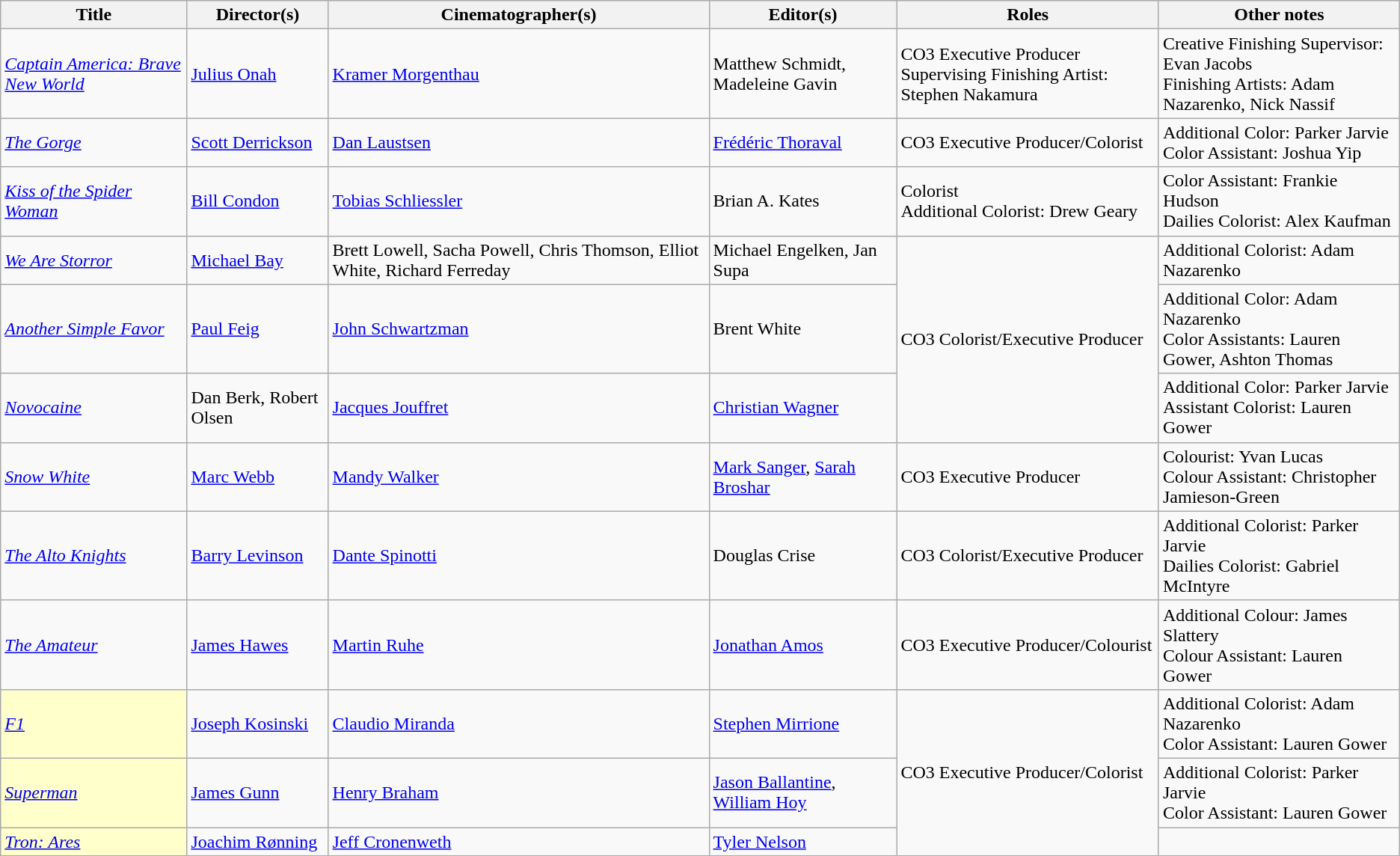<table class="wikitable">
<tr>
<th>Title</th>
<th>Director(s)</th>
<th>Cinematographer(s)</th>
<th>Editor(s)</th>
<th>Roles</th>
<th>Other notes</th>
</tr>
<tr>
<td><em><a href='#'>Captain America: Brave New World</a></em></td>
<td><a href='#'>Julius Onah</a></td>
<td><a href='#'>Kramer Morgenthau</a></td>
<td>Matthew Schmidt, Madeleine Gavin</td>
<td>CO3 Executive Producer<br>Supervising Finishing Artist: Stephen Nakamura</td>
<td>Creative Finishing Supervisor: Evan Jacobs<br>Finishing Artists: Adam Nazarenko, Nick Nassif</td>
</tr>
<tr>
<td><em><a href='#'>The Gorge</a></em></td>
<td><a href='#'>Scott Derrickson</a></td>
<td><a href='#'>Dan Laustsen</a></td>
<td><a href='#'>Frédéric Thoraval</a></td>
<td>CO3 Executive Producer/Colorist</td>
<td>Additional Color: Parker Jarvie<br>Color Assistant: Joshua Yip</td>
</tr>
<tr>
<td><em><a href='#'>Kiss of the Spider Woman</a></em></td>
<td><a href='#'>Bill Condon</a></td>
<td><a href='#'>Tobias Schliessler</a></td>
<td>Brian A. Kates</td>
<td>Colorist<br>Additional Colorist: Drew Geary</td>
<td>Color Assistant: Frankie Hudson<br>Dailies Colorist: Alex Kaufman</td>
</tr>
<tr>
<td><em><a href='#'>We Are Storror</a></em></td>
<td><a href='#'>Michael Bay</a></td>
<td>Brett Lowell, Sacha Powell, Chris Thomson, Elliot White, Richard Ferreday</td>
<td>Michael Engelken, Jan Supa</td>
<td rowspan="3">CO3 Colorist/Executive Producer</td>
<td>Additional Colorist: Adam Nazarenko</td>
</tr>
<tr>
<td><em><a href='#'>Another Simple Favor</a></em></td>
<td><a href='#'>Paul Feig</a></td>
<td><a href='#'>John Schwartzman</a></td>
<td>Brent White</td>
<td>Additional Color: Adam Nazarenko<br>Color Assistants: Lauren Gower, Ashton Thomas</td>
</tr>
<tr>
<td><em><a href='#'>Novocaine</a></em></td>
<td>Dan Berk, Robert Olsen</td>
<td><a href='#'>Jacques Jouffret</a></td>
<td><a href='#'>Christian Wagner</a></td>
<td>Additional Color: Parker Jarvie<br>Assistant Colorist: Lauren Gower</td>
</tr>
<tr>
<td><em><a href='#'>Snow White</a></em></td>
<td><a href='#'>Marc Webb</a></td>
<td><a href='#'>Mandy Walker</a></td>
<td><a href='#'>Mark Sanger</a>, <a href='#'>Sarah Broshar</a></td>
<td>CO3 Executive Producer</td>
<td>Colourist: Yvan Lucas<br>Colour Assistant: Christopher Jamieson-Green</td>
</tr>
<tr>
<td><em><a href='#'>The Alto Knights</a></em></td>
<td><a href='#'>Barry Levinson</a></td>
<td><a href='#'>Dante Spinotti</a></td>
<td>Douglas Crise</td>
<td>CO3 Colorist/Executive Producer</td>
<td>Additional Colorist: Parker Jarvie<br>Dailies Colorist: Gabriel McIntyre</td>
</tr>
<tr>
<td><em><a href='#'>The Amateur</a></em></td>
<td><a href='#'>James Hawes</a></td>
<td><a href='#'>Martin Ruhe</a></td>
<td><a href='#'>Jonathan Amos</a></td>
<td>CO3 Executive Producer/Colourist</td>
<td>Additional Colour: James Slattery<br>Colour Assistant: Lauren Gower</td>
</tr>
<tr>
<td style="background:#FFFFCC;"><em><a href='#'>F1</a></em></td>
<td><a href='#'>Joseph Kosinski</a></td>
<td><a href='#'>Claudio Miranda</a></td>
<td><a href='#'>Stephen Mirrione</a></td>
<td rowspan="3">CO3 Executive Producer/Colorist</td>
<td>Additional Colorist: Adam Nazarenko<br>Color Assistant: Lauren Gower</td>
</tr>
<tr>
<td style="background:#FFFFCC;"><em><a href='#'>Superman</a></em></td>
<td><a href='#'>James Gunn</a></td>
<td><a href='#'>Henry Braham</a></td>
<td><a href='#'>Jason Ballantine</a>, <a href='#'>William Hoy</a></td>
<td>Additional Colorist: Parker Jarvie<br>Color Assistant: Lauren Gower</td>
</tr>
<tr>
<td style="background:#FFFFCC;"><em><a href='#'>Tron: Ares</a></em></td>
<td><a href='#'>Joachim Rønning</a></td>
<td><a href='#'>Jeff Cronenweth</a></td>
<td><a href='#'>Tyler Nelson</a></td>
<td></td>
</tr>
</table>
